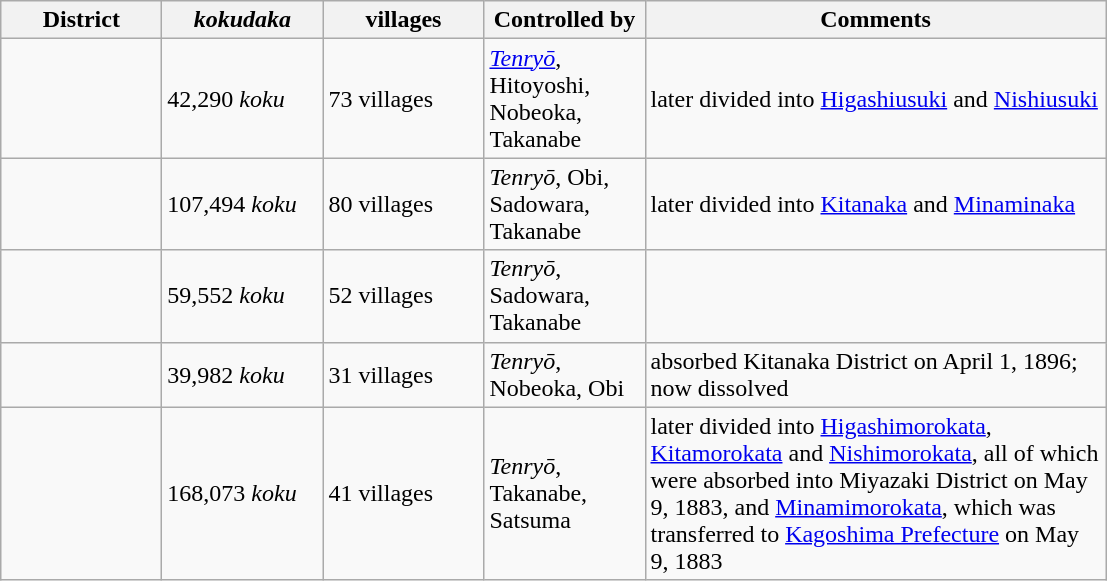<table class="wikitable">
<tr>
<th scope=col style="width: 100px;">District</th>
<th scope=col style="width: 100px;"><em>kokudaka</em></th>
<th scope=col style="width: 100px;">villages</th>
<th scope=col style="width: 100px;">Controlled by</th>
<th scope=col style="width: 300px;">Comments</th>
</tr>
<tr>
<td></td>
<td>42,290 <em>koku</em></td>
<td>73 villages</td>
<td><em><a href='#'>Tenryō</a></em>, Hitoyoshi, Nobeoka, Takanabe</td>
<td>later divided into <a href='#'>Higashiusuki</a> and <a href='#'>Nishiusuki</a></td>
</tr>
<tr>
<td></td>
<td>107,494 <em>koku</em></td>
<td>80 villages</td>
<td><em>Tenryō</em>, Obi,  Sadowara, Takanabe</td>
<td>later divided into  <a href='#'>Kitanaka</a> and <a href='#'>Minaminaka</a></td>
</tr>
<tr>
<td></td>
<td>59,552 <em>koku</em></td>
<td>52 villages</td>
<td><em>Tenryō</em>, Sadowara, Takanabe</td>
<td></td>
</tr>
<tr>
<td></td>
<td>39,982 <em>koku</em></td>
<td>31 villages</td>
<td><em>Tenryō</em>, Nobeoka, Obi</td>
<td>absorbed Kitanaka District on April 1, 1896; now dissolved</td>
</tr>
<tr>
<td></td>
<td>168,073 <em>koku</em></td>
<td>41 villages</td>
<td><em>Tenryō</em>, Takanabe, Satsuma</td>
<td>later divided into  <a href='#'>Higashimorokata</a>, <a href='#'>Kitamorokata</a> and  <a href='#'>Nishimorokata</a>, all of which were absorbed into Miyazaki District on May 9, 1883, and  <a href='#'>Minamimorokata</a>, which was transferred to <a href='#'>Kagoshima Prefecture</a> on May 9, 1883</td>
</tr>
</table>
